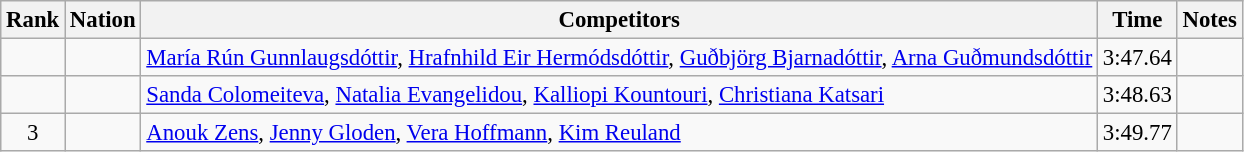<table class="wikitable sortable" style="text-align:center; font-size:95%">
<tr>
<th>Rank</th>
<th>Nation</th>
<th>Competitors</th>
<th>Time</th>
<th>Notes</th>
</tr>
<tr>
<td></td>
<td align=left></td>
<td align=left><a href='#'>María Rún Gunnlaugsdóttir</a>, <a href='#'>Hrafnhild Eir Hermódsdóttir</a>, <a href='#'>Guðbjörg Bjarnadóttir</a>, <a href='#'>Arna Guðmundsdóttir</a></td>
<td>3:47.64</td>
<td></td>
</tr>
<tr>
<td></td>
<td align=left></td>
<td align=left><a href='#'>Sanda Colomeiteva</a>, <a href='#'>Natalia Evangelidou</a>, <a href='#'>Kalliopi Kountouri</a>, <a href='#'>Christiana Katsari</a></td>
<td>3:48.63</td>
<td></td>
</tr>
<tr>
<td>3</td>
<td align=left></td>
<td align=left><a href='#'>Anouk Zens</a>, <a href='#'>Jenny Gloden</a>, <a href='#'>Vera Hoffmann</a>, <a href='#'>Kim Reuland</a></td>
<td>3:49.77</td>
<td></td>
</tr>
</table>
